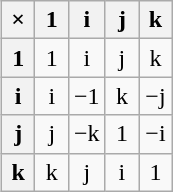<table class="wikitable" align="right" style="text-align:center">
<tr>
<th width=15>×</th>
<th width=15>1</th>
<th width=15>i</th>
<th width=15>j</th>
<th width=15>k</th>
</tr>
<tr>
<th>1</th>
<td>1</td>
<td>i</td>
<td>j</td>
<td>k</td>
</tr>
<tr>
<th>i</th>
<td>i</td>
<td>−1</td>
<td>k</td>
<td>−j</td>
</tr>
<tr>
<th>j</th>
<td>j</td>
<td>−k</td>
<td>1</td>
<td>−i</td>
</tr>
<tr>
<th>k</th>
<td>k</td>
<td>j</td>
<td>i</td>
<td>1</td>
</tr>
</table>
